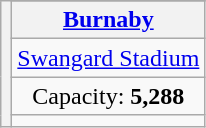<table class="wikitable" style="text-align:center">
<tr>
<th rowspan="8"></th>
</tr>
<tr>
<th><a href='#'>Burnaby</a></th>
</tr>
<tr>
<td><a href='#'>Swangard Stadium</a></td>
</tr>
<tr>
<td>Capacity: <strong>5,288</strong></td>
</tr>
<tr>
<td></td>
</tr>
</table>
